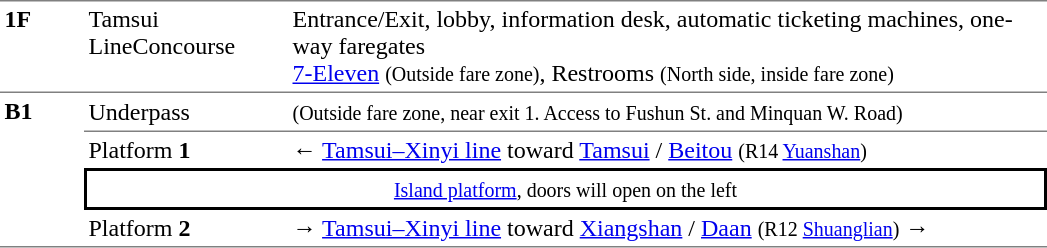<table border=0 cellspacing=0 cellpadding=3>
<tr>
<td style="border-bottom:solid 1px gray;border-top:solid 1px gray;" width=50 valign=top><strong>1F</strong></td>
<td style="border-top:solid 1px gray;border-bottom:solid 1px gray;" width=130 valign=top>Tamsui LineConcourse</td>
<td style="border-top:solid 1px gray;border-bottom:solid 1px gray;" width=500 valign=top>Entrance/Exit, lobby, information desk, automatic ticketing machines, one-way faregates<br><a href='#'>7-Eleven</a> <small>(Outside fare zone)</small>, Restrooms <small>(North side, inside fare zone)</small></td>
</tr>
<tr>
<td style="border-bottom:solid 1px gray;" width=50 rowspan=10 valign=top><strong>B1</strong></td>
</tr>
<tr>
<td style="border-top:solid 1px white;" rowspan=2 valign=top>Underpass</td>
</tr>
<tr>
<td><small>(Outside fare zone, near exit 1. Access to Fushun St. and Minquan W. Road)</small></td>
</tr>
<tr>
<td style="border-top:solid 1px gray;" valign=top>Platform <span><strong>1</strong></span></td>
<td style="border-top:solid 1px gray;">←  <a href='#'>Tamsui–Xinyi line</a> toward <a href='#'>Tamsui</a> / <a href='#'>Beitou</a> <small> (R14 <a href='#'>Yuanshan</a>)</small></td>
</tr>
<tr>
<td style="border-top:solid 2px black;border-right:solid 2px black;border-left:solid 2px black;border-bottom:solid 2px black;text-align:center;" colspan=2><small><a href='#'>Island platform</a>, doors will open on the left</small></td>
</tr>
<tr>
<td style="border-bottom:solid 1px gray;">Platform <span><strong>2</strong></span></td>
<td style="border-bottom:solid 1px gray;"><span>→</span>  <a href='#'>Tamsui–Xinyi line</a> toward <a href='#'>Xiangshan</a> / <a href='#'>Daan</a> <small>(R12 <a href='#'>Shuanglian</a>)</small> →</td>
</tr>
</table>
